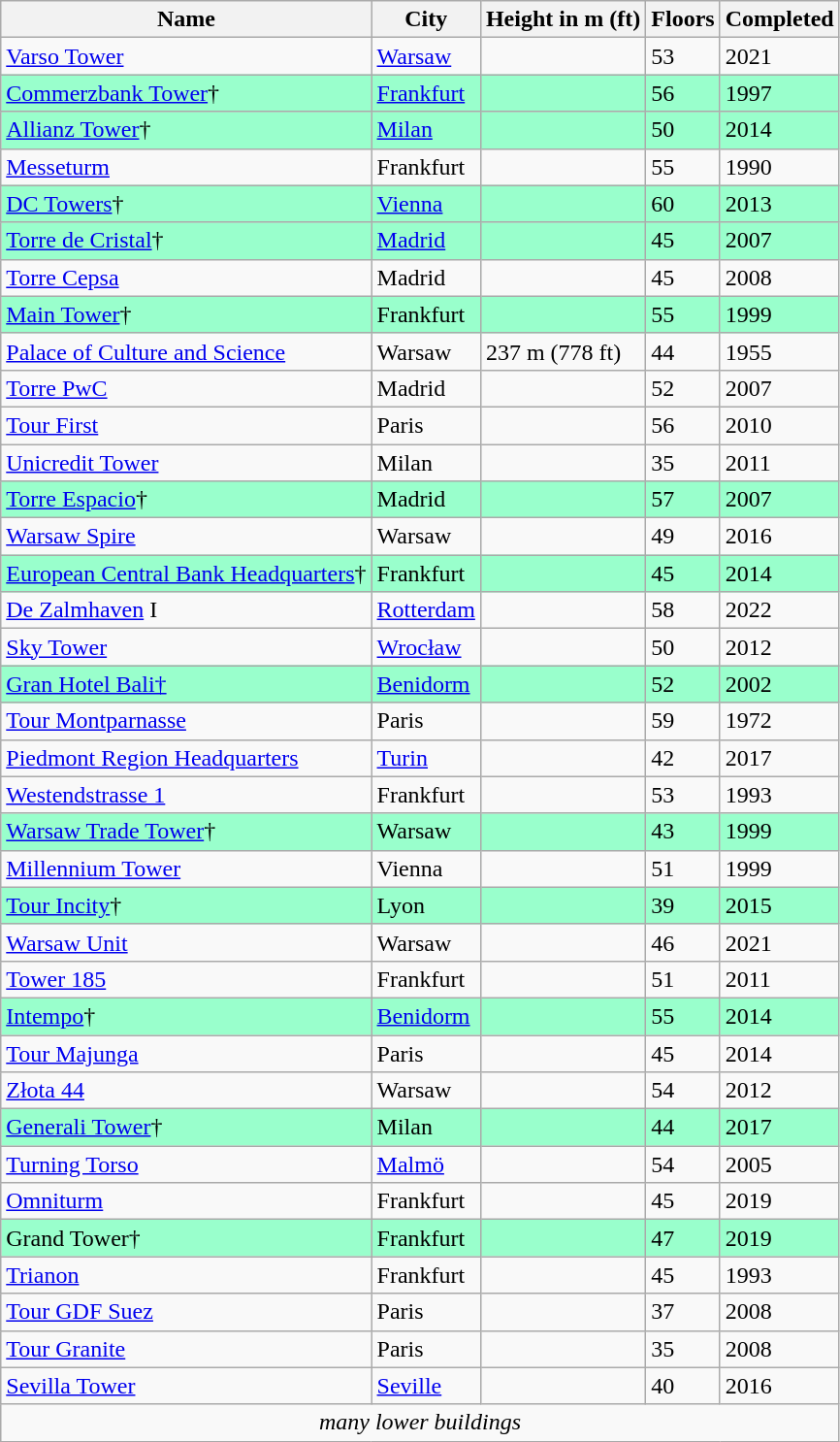<table class="wikitable sortable">
<tr>
<th>Name</th>
<th>City</th>
<th>Height in m (ft)</th>
<th>Floors</th>
<th>Completed</th>
</tr>
<tr>
<td><a href='#'>Varso Tower</a></td>
<td><a href='#'>Warsaw</a></td>
<td></td>
<td>53</td>
<td>2021</td>
</tr>
<tr style="background-color:#9FC">
<td><a href='#'>Commerzbank Tower</a>†</td>
<td><a href='#'>Frankfurt</a></td>
<td></td>
<td>56</td>
<td>1997</td>
</tr>
<tr style="background-color:#9FC">
<td><a href='#'>Allianz Tower</a>†</td>
<td><a href='#'>Milan</a></td>
<td></td>
<td>50</td>
<td>2014</td>
</tr>
<tr>
<td><a href='#'>Messeturm</a></td>
<td>Frankfurt</td>
<td></td>
<td>55</td>
<td>1990</td>
</tr>
<tr style="background-color:#9FC">
<td><a href='#'>DC Towers</a>†</td>
<td><a href='#'>Vienna</a></td>
<td></td>
<td>60</td>
<td>2013</td>
</tr>
<tr style="background-color:#9FC">
<td><a href='#'>Torre de Cristal</a>†</td>
<td><a href='#'>Madrid</a></td>
<td></td>
<td>45</td>
<td>2007</td>
</tr>
<tr>
<td><a href='#'>Torre Cepsa</a></td>
<td>Madrid</td>
<td></td>
<td>45</td>
<td>2008</td>
</tr>
<tr style="background-color:#9FC">
<td><a href='#'>Main Tower</a>†</td>
<td>Frankfurt</td>
<td></td>
<td>55</td>
<td>1999</td>
</tr>
<tr>
<td><a href='#'>Palace of Culture and Science</a></td>
<td>Warsaw</td>
<td>237 m (778 ft)</td>
<td>44</td>
<td>1955</td>
</tr>
<tr>
<td><a href='#'>Torre PwC</a></td>
<td>Madrid</td>
<td></td>
<td>52</td>
<td>2007</td>
</tr>
<tr>
<td><a href='#'>Tour First</a></td>
<td>Paris</td>
<td></td>
<td>56</td>
<td>2010</td>
</tr>
<tr>
<td><a href='#'>Unicredit Tower</a></td>
<td>Milan</td>
<td></td>
<td>35</td>
<td>2011</td>
</tr>
<tr style="background-color:#9FC">
<td><a href='#'>Torre Espacio</a>†</td>
<td>Madrid</td>
<td></td>
<td>57</td>
<td>2007</td>
</tr>
<tr>
<td><a href='#'>Warsaw Spire</a></td>
<td>Warsaw</td>
<td></td>
<td>49</td>
<td>2016</td>
</tr>
<tr style="background-color:#9FC">
<td><a href='#'>European Central Bank Headquarters</a>†</td>
<td>Frankfurt</td>
<td></td>
<td>45</td>
<td>2014</td>
</tr>
<tr>
<td><a href='#'>De Zalmhaven</a> I</td>
<td><a href='#'>Rotterdam</a></td>
<td></td>
<td>58</td>
<td>2022</td>
</tr>
<tr>
<td><a href='#'>Sky Tower</a></td>
<td><a href='#'>Wrocław</a></td>
<td></td>
<td>50</td>
<td>2012</td>
</tr>
<tr style="background-color:#9FC">
<td style="background-color:#9FC"><a href='#'>Gran Hotel Bali†</a></td>
<td><a href='#'>Benidorm</a></td>
<td></td>
<td>52</td>
<td>2002</td>
</tr>
<tr>
<td><a href='#'>Tour Montparnasse</a></td>
<td>Paris</td>
<td></td>
<td>59</td>
<td>1972</td>
</tr>
<tr>
<td><a href='#'>Piedmont Region Headquarters</a></td>
<td><a href='#'>Turin</a></td>
<td></td>
<td>42</td>
<td>2017</td>
</tr>
<tr>
<td><a href='#'>Westendstrasse 1</a></td>
<td>Frankfurt</td>
<td></td>
<td>53</td>
<td>1993</td>
</tr>
<tr style="background-color:#9FC">
<td><a href='#'>Warsaw Trade Tower</a>†</td>
<td>Warsaw</td>
<td></td>
<td>43</td>
<td>1999</td>
</tr>
<tr>
<td><a href='#'>Millennium Tower</a></td>
<td>Vienna</td>
<td></td>
<td>51</td>
<td>1999</td>
</tr>
<tr style="background-color:#9FC">
<td><a href='#'>Tour Incity</a>†</td>
<td>Lyon</td>
<td></td>
<td>39</td>
<td>2015</td>
</tr>
<tr>
<td><a href='#'>Warsaw Unit</a></td>
<td>Warsaw</td>
<td></td>
<td>46</td>
<td>2021</td>
</tr>
<tr>
<td><a href='#'>Tower 185</a></td>
<td>Frankfurt</td>
<td></td>
<td>51</td>
<td>2011</td>
</tr>
<tr style="background-color:#9FC">
<td><a href='#'>Intempo</a>†</td>
<td><a href='#'>Benidorm</a></td>
<td></td>
<td>55</td>
<td>2014</td>
</tr>
<tr>
<td><a href='#'>Tour Majunga</a></td>
<td>Paris</td>
<td></td>
<td>45</td>
<td>2014</td>
</tr>
<tr valign=top>
<td><a href='#'>Złota 44</a></td>
<td>Warsaw</td>
<td></td>
<td>54</td>
<td>2012</td>
</tr>
<tr style="background-color:#9FC">
<td><a href='#'>Generali Tower</a>†</td>
<td>Milan</td>
<td></td>
<td>44</td>
<td>2017</td>
</tr>
<tr>
<td><a href='#'>Turning Torso</a></td>
<td><a href='#'>Malmö</a></td>
<td></td>
<td>54</td>
<td>2005</td>
</tr>
<tr>
<td><a href='#'>Omniturm</a></td>
<td>Frankfurt</td>
<td></td>
<td>45</td>
<td>2019</td>
</tr>
<tr style="background-color:#9FC">
<td>Grand Tower†</td>
<td>Frankfurt</td>
<td></td>
<td>47</td>
<td>2019</td>
</tr>
<tr>
<td><a href='#'>Trianon</a></td>
<td>Frankfurt</td>
<td></td>
<td>45</td>
<td>1993</td>
</tr>
<tr valign=top>
<td><a href='#'>Tour GDF Suez</a></td>
<td>Paris</td>
<td></td>
<td>37</td>
<td>2008</td>
</tr>
<tr valign=top>
<td><a href='#'>Tour Granite</a></td>
<td>Paris</td>
<td></td>
<td>35</td>
<td>2008</td>
</tr>
<tr valign=top>
<td><a href='#'>Sevilla Tower</a></td>
<td><a href='#'>Seville</a></td>
<td></td>
<td>40</td>
<td>2016</td>
</tr>
<tr>
<td style="text-align:center;" colspan="5"><em>many lower buildings</em></td>
</tr>
</table>
